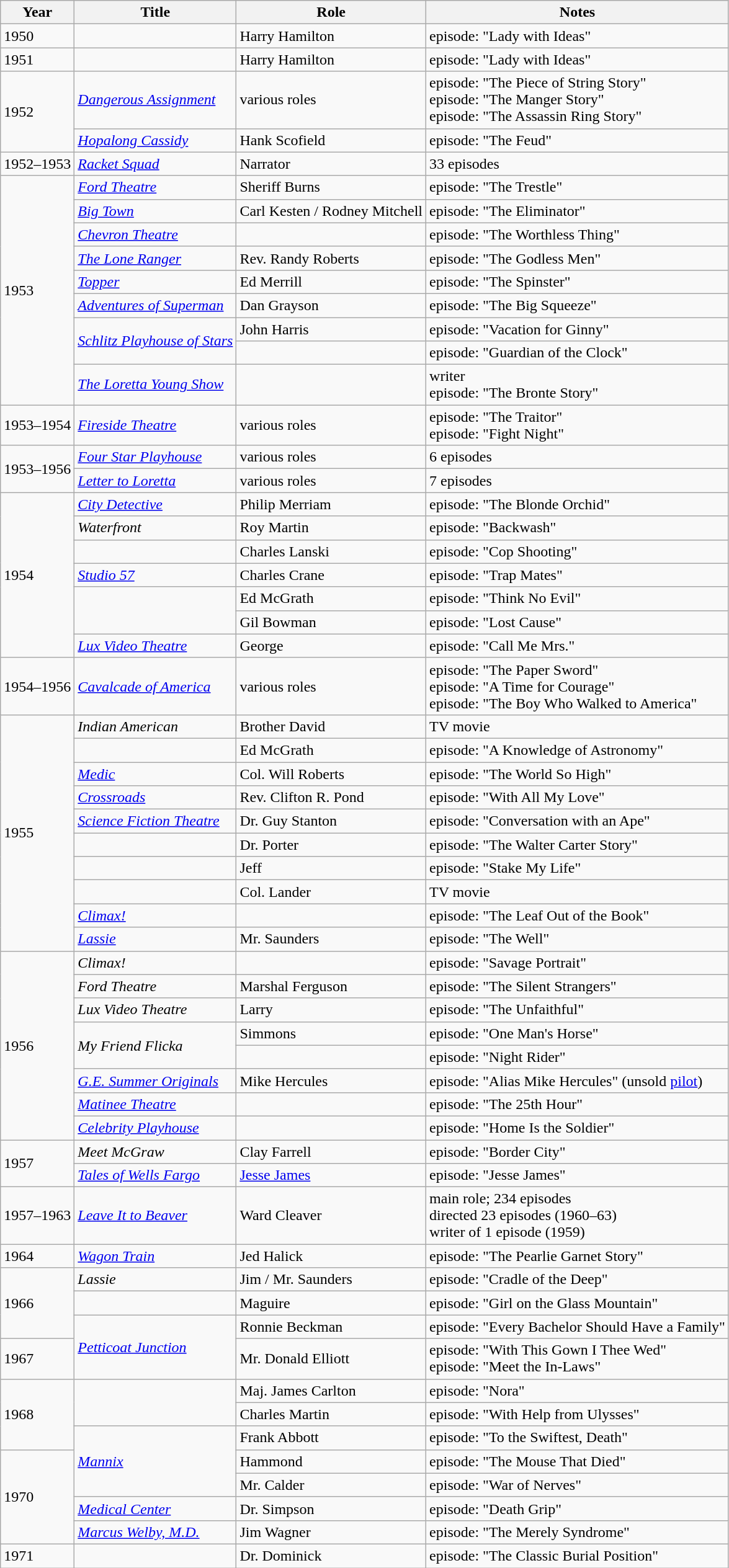<table class="wikitable sortable">
<tr>
<th scope="col">Year</th>
<th scope="col">Title</th>
<th scope="col" class="unsortable">Role</th>
<th scope="col" class="unsortable">Notes</th>
</tr>
<tr>
<td>1950</td>
<td></td>
<td>Harry Hamilton</td>
<td>episode: "Lady with Ideas"</td>
</tr>
<tr>
<td>1951</td>
<td></td>
<td>Harry Hamilton</td>
<td>episode: "Lady with Ideas"</td>
</tr>
<tr>
<td rowspan="2">1952</td>
<td><em><a href='#'>Dangerous Assignment</a></em></td>
<td>various roles</td>
<td>episode: "The Piece of String Story"<br>episode: "The Manger Story"<br>episode: "The Assassin Ring Story"</td>
</tr>
<tr>
<td><em><a href='#'>Hopalong Cassidy</a></em></td>
<td>Hank Scofield</td>
<td>episode: "The Feud"</td>
</tr>
<tr>
<td>1952–1953</td>
<td><em><a href='#'>Racket Squad</a></em></td>
<td>Narrator</td>
<td>33 episodes</td>
</tr>
<tr>
<td rowspan="9">1953</td>
<td><em><a href='#'>Ford Theatre</a></em></td>
<td>Sheriff Burns</td>
<td>episode: "The Trestle"</td>
</tr>
<tr>
<td><em><a href='#'>Big Town</a></em></td>
<td>Carl Kesten / Rodney Mitchell</td>
<td>episode: "The Eliminator"</td>
</tr>
<tr>
<td><em><a href='#'>Chevron Theatre</a></em></td>
<td></td>
<td>episode: "The Worthless Thing"</td>
</tr>
<tr>
<td><em><a href='#'>The Lone Ranger</a></em></td>
<td>Rev. Randy Roberts</td>
<td>episode: "The Godless Men"</td>
</tr>
<tr>
<td><em><a href='#'>Topper</a></em></td>
<td>Ed Merrill</td>
<td>episode: "The Spinster"</td>
</tr>
<tr>
<td><em><a href='#'>Adventures of Superman</a></em></td>
<td>Dan Grayson</td>
<td>episode: "The Big Squeeze"</td>
</tr>
<tr>
<td rowspan="2"><em><a href='#'>Schlitz Playhouse of Stars</a></em></td>
<td>John Harris</td>
<td>episode: "Vacation for Ginny"</td>
</tr>
<tr>
<td></td>
<td>episode: "Guardian of the Clock"</td>
</tr>
<tr>
<td><em><a href='#'>The Loretta Young Show</a></em></td>
<td></td>
<td>writer<br>episode: "The Bronte Story"</td>
</tr>
<tr>
<td>1953–1954</td>
<td><em><a href='#'>Fireside Theatre</a></em></td>
<td>various roles</td>
<td>episode: "The Traitor"<br>episode: "Fight Night"</td>
</tr>
<tr>
<td rowspan="2">1953–1956</td>
<td><em><a href='#'>Four Star Playhouse</a></em></td>
<td>various roles</td>
<td>6 episodes</td>
</tr>
<tr>
<td><em><a href='#'>Letter to Loretta</a></em></td>
<td>various roles</td>
<td>7 episodes</td>
</tr>
<tr>
<td rowspan="7">1954</td>
<td><em><a href='#'>City Detective</a></em></td>
<td>Philip Merriam</td>
<td>episode: "The Blonde Orchid"</td>
</tr>
<tr>
<td><em>Waterfront</em></td>
<td>Roy Martin</td>
<td>episode: "Backwash"</td>
</tr>
<tr>
<td></td>
<td>Charles Lanski</td>
<td>episode: "Cop Shooting"</td>
</tr>
<tr>
<td><em><a href='#'>Studio 57</a></em></td>
<td>Charles Crane</td>
<td>episode: "Trap Mates"</td>
</tr>
<tr>
<td rowspan="2"></td>
<td>Ed McGrath</td>
<td>episode: "Think No Evil"</td>
</tr>
<tr>
<td>Gil Bowman</td>
<td>episode: "Lost Cause"</td>
</tr>
<tr>
<td><em><a href='#'>Lux Video Theatre</a></em></td>
<td>George</td>
<td>episode: "Call Me Mrs."</td>
</tr>
<tr>
<td>1954–1956</td>
<td><em><a href='#'>Cavalcade of America</a></em></td>
<td>various roles</td>
<td>episode: "The Paper Sword"<br>episode: "A Time for Courage"<br>episode: "The Boy Who Walked to America"</td>
</tr>
<tr>
<td rowspan="10">1955</td>
<td><em>Indian American</em></td>
<td>Brother David</td>
<td>TV movie</td>
</tr>
<tr>
<td><em></em></td>
<td>Ed McGrath</td>
<td>episode: "A Knowledge of Astronomy"</td>
</tr>
<tr>
<td><em><a href='#'>Medic</a></em></td>
<td>Col. Will Roberts</td>
<td>episode: "The World So High"</td>
</tr>
<tr>
<td><em><a href='#'>Crossroads</a></em></td>
<td>Rev. Clifton R. Pond</td>
<td>episode: "With All My Love"</td>
</tr>
<tr>
<td><em><a href='#'>Science Fiction Theatre</a></em></td>
<td>Dr. Guy Stanton</td>
<td>episode: "Conversation with an Ape"</td>
</tr>
<tr>
<td></td>
<td>Dr. Porter</td>
<td>episode: "The Walter Carter Story"</td>
</tr>
<tr>
<td></td>
<td>Jeff</td>
<td>episode: "Stake My Life"</td>
</tr>
<tr>
<td></td>
<td>Col. Lander</td>
<td>TV movie</td>
</tr>
<tr>
<td><em><a href='#'>Climax!</a></em></td>
<td></td>
<td>episode: "The Leaf Out of the Book"</td>
</tr>
<tr>
<td><em><a href='#'>Lassie</a></em></td>
<td>Mr. Saunders</td>
<td>episode: "The Well"</td>
</tr>
<tr>
<td rowspan="8">1956</td>
<td><em>Climax!</em></td>
<td></td>
<td>episode: "Savage Portrait"</td>
</tr>
<tr>
<td><em>Ford Theatre</em></td>
<td>Marshal Ferguson</td>
<td>episode: "The Silent Strangers"</td>
</tr>
<tr>
<td><em>Lux Video Theatre</em></td>
<td>Larry</td>
<td>episode: "The Unfaithful"</td>
</tr>
<tr>
<td rowspan="2"><em>My Friend Flicka</em></td>
<td>Simmons</td>
<td>episode: "One Man's Horse"</td>
</tr>
<tr>
<td></td>
<td>episode: "Night Rider"</td>
</tr>
<tr>
<td><em><a href='#'>G.E. Summer Originals</a></em></td>
<td>Mike Hercules</td>
<td>episode: "Alias Mike Hercules" (unsold <a href='#'>pilot</a>)</td>
</tr>
<tr>
<td><em><a href='#'>Matinee Theatre</a></em></td>
<td></td>
<td>episode: "The 25th Hour"</td>
</tr>
<tr>
<td><em><a href='#'>Celebrity Playhouse</a></em></td>
<td></td>
<td>episode: "Home Is the Soldier"</td>
</tr>
<tr>
<td rowspan="2">1957</td>
<td><em>Meet McGraw</em></td>
<td>Clay Farrell</td>
<td>episode: "Border City"</td>
</tr>
<tr>
<td><em><a href='#'>Tales of Wells Fargo</a></em></td>
<td><a href='#'>Jesse James</a></td>
<td>episode: "Jesse James"</td>
</tr>
<tr>
<td>1957–1963</td>
<td><em><a href='#'>Leave It to Beaver</a></em></td>
<td>Ward Cleaver</td>
<td>main role; 234 episodes<br>directed 23 episodes (1960–63)<br>writer of 1 episode (1959)</td>
</tr>
<tr>
<td>1964</td>
<td><em><a href='#'>Wagon Train</a></em></td>
<td>Jed Halick</td>
<td>episode: "The Pearlie Garnet Story"</td>
</tr>
<tr>
<td rowspan="3">1966</td>
<td><em>Lassie</em></td>
<td>Jim / Mr. Saunders</td>
<td>episode: "Cradle of the Deep"</td>
</tr>
<tr>
<td></td>
<td>Maguire</td>
<td>episode: "Girl on the Glass Mountain"</td>
</tr>
<tr>
<td rowspan="2"><em><a href='#'>Petticoat Junction</a></em></td>
<td>Ronnie Beckman</td>
<td>episode: "Every Bachelor Should Have a Family"</td>
</tr>
<tr>
<td>1967</td>
<td>Mr. Donald Elliott</td>
<td>episode: "With This Gown I Thee Wed"<br>episode: "Meet the In-Laws"</td>
</tr>
<tr>
<td rowspan="3">1968</td>
<td rowspan="2"></td>
<td>Maj. James Carlton</td>
<td>episode: "Nora"</td>
</tr>
<tr>
<td>Charles Martin</td>
<td>episode: "With Help from Ulysses"</td>
</tr>
<tr>
<td rowspan="3"><em><a href='#'>Mannix</a></em></td>
<td>Frank Abbott</td>
<td>episode: "To the Swiftest, Death"</td>
</tr>
<tr>
<td rowspan="4">1970</td>
<td>Hammond</td>
<td>episode: "The Mouse That Died"</td>
</tr>
<tr>
<td>Mr. Calder</td>
<td>episode: "War of Nerves"</td>
</tr>
<tr>
<td><em><a href='#'>Medical Center</a></em></td>
<td>Dr. Simpson</td>
<td>episode: "Death Grip"</td>
</tr>
<tr>
<td><em><a href='#'>Marcus Welby, M.D.</a></em></td>
<td>Jim Wagner</td>
<td>episode: "The Merely Syndrome"</td>
</tr>
<tr>
<td>1971</td>
<td></td>
<td>Dr. Dominick</td>
<td>episode: "The Classic Burial Position"</td>
</tr>
</table>
